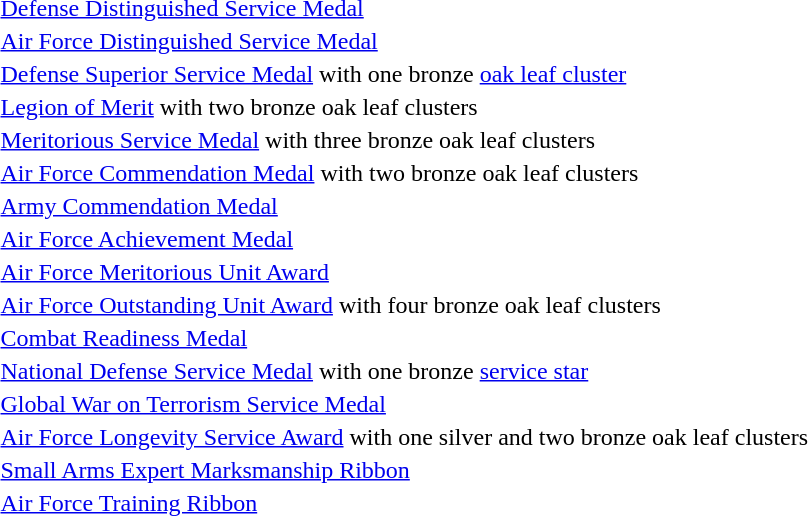<table>
<tr>
<td></td>
<td><a href='#'>Defense Distinguished Service Medal</a></td>
</tr>
<tr>
<td></td>
<td><a href='#'>Air Force Distinguished Service Medal</a></td>
</tr>
<tr>
<td></td>
<td><a href='#'>Defense Superior Service Medal</a> with one bronze <a href='#'>oak leaf cluster</a></td>
</tr>
<tr>
<td></td>
<td><a href='#'>Legion of Merit</a> with two bronze oak leaf clusters</td>
</tr>
<tr>
<td></td>
<td><a href='#'>Meritorious Service Medal</a> with three bronze oak leaf clusters</td>
</tr>
<tr>
<td></td>
<td><a href='#'>Air Force Commendation Medal</a> with two bronze oak leaf clusters</td>
</tr>
<tr>
<td></td>
<td><a href='#'>Army Commendation Medal</a></td>
</tr>
<tr>
<td></td>
<td><a href='#'>Air Force Achievement Medal</a></td>
</tr>
<tr>
<td></td>
<td><a href='#'>Air Force Meritorious Unit Award</a></td>
</tr>
<tr>
<td></td>
<td><a href='#'>Air Force Outstanding Unit Award</a> with four bronze oak leaf clusters</td>
</tr>
<tr>
<td></td>
<td><a href='#'>Combat Readiness Medal</a></td>
</tr>
<tr>
<td></td>
<td><a href='#'>National Defense Service Medal</a> with one bronze <a href='#'>service star</a></td>
</tr>
<tr>
<td></td>
<td><a href='#'>Global War on Terrorism Service Medal</a></td>
</tr>
<tr>
<td></td>
<td><a href='#'>Air Force Longevity Service Award</a> with one silver and two bronze oak leaf clusters</td>
</tr>
<tr>
<td></td>
<td><a href='#'>Small Arms Expert Marksmanship Ribbon</a></td>
</tr>
<tr>
<td></td>
<td><a href='#'>Air Force Training Ribbon</a></td>
</tr>
</table>
